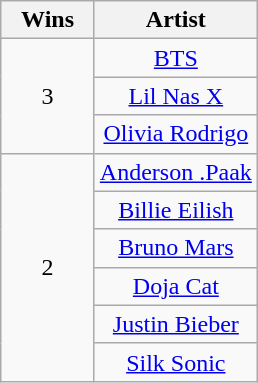<table class="wikitable" rowspan="2" style="text-align:center">
<tr>
<th scope="col" style="width:55px;">Wins</th>
<th scope="col" style="text-align:center;">Artist</th>
</tr>
<tr>
<td rowspan="3" style="text-align:center">3</td>
<td><a href='#'>BTS</a></td>
</tr>
<tr>
<td><a href='#'>Lil Nas X</a></td>
</tr>
<tr>
<td><a href='#'>Olivia Rodrigo</a></td>
</tr>
<tr>
<td rowspan="6" style="text-align:center">2</td>
<td><a href='#'>Anderson .Paak</a></td>
</tr>
<tr>
<td><a href='#'>Billie Eilish</a></td>
</tr>
<tr>
<td><a href='#'>Bruno Mars</a></td>
</tr>
<tr>
<td><a href='#'>Doja Cat</a></td>
</tr>
<tr>
<td><a href='#'>Justin Bieber</a></td>
</tr>
<tr>
<td><a href='#'>Silk Sonic</a></td>
</tr>
</table>
